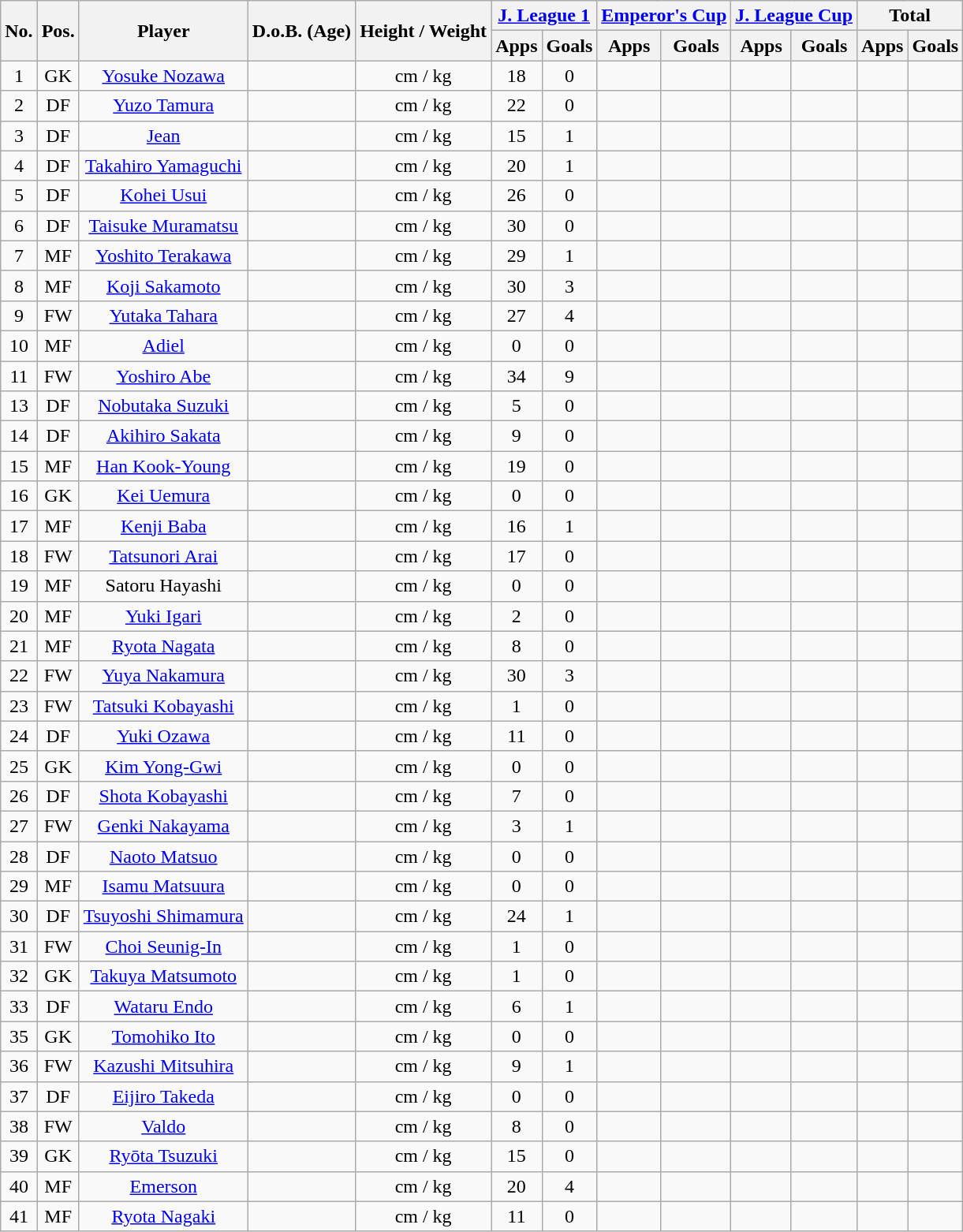<table class="wikitable" style="text-align:center;">
<tr>
<th rowspan="2">No.</th>
<th rowspan="2">Pos.</th>
<th rowspan="2">Player</th>
<th rowspan="2">D.o.B. (Age)</th>
<th rowspan="2">Height / Weight</th>
<th colspan="2"><a href='#'>J. League 1</a></th>
<th colspan="2"><a href='#'>Emperor's Cup</a></th>
<th colspan="2"><a href='#'>J. League Cup</a></th>
<th colspan="2">Total</th>
</tr>
<tr>
<th>Apps</th>
<th>Goals</th>
<th>Apps</th>
<th>Goals</th>
<th>Apps</th>
<th>Goals</th>
<th>Apps</th>
<th>Goals</th>
</tr>
<tr>
<td>1</td>
<td>GK</td>
<td><a href='#'>Yosuke Nozawa</a></td>
<td></td>
<td>cm / kg</td>
<td>18</td>
<td>0</td>
<td></td>
<td></td>
<td></td>
<td></td>
<td></td>
<td></td>
</tr>
<tr>
<td>2</td>
<td>DF</td>
<td><a href='#'>Yuzo Tamura</a></td>
<td></td>
<td>cm / kg</td>
<td>22</td>
<td>0</td>
<td></td>
<td></td>
<td></td>
<td></td>
<td></td>
<td></td>
</tr>
<tr>
<td>3</td>
<td>DF</td>
<td><a href='#'>Jean</a></td>
<td></td>
<td>cm / kg</td>
<td>15</td>
<td>1</td>
<td></td>
<td></td>
<td></td>
<td></td>
<td></td>
<td></td>
</tr>
<tr>
<td>4</td>
<td>DF</td>
<td><a href='#'>Takahiro Yamaguchi</a></td>
<td></td>
<td>cm / kg</td>
<td>20</td>
<td>1</td>
<td></td>
<td></td>
<td></td>
<td></td>
<td></td>
<td></td>
</tr>
<tr>
<td>5</td>
<td>DF</td>
<td><a href='#'>Kohei Usui</a></td>
<td></td>
<td>cm / kg</td>
<td>26</td>
<td>0</td>
<td></td>
<td></td>
<td></td>
<td></td>
<td></td>
<td></td>
</tr>
<tr>
<td>6</td>
<td>DF</td>
<td><a href='#'>Taisuke Muramatsu</a></td>
<td></td>
<td>cm / kg</td>
<td>30</td>
<td>0</td>
<td></td>
<td></td>
<td></td>
<td></td>
<td></td>
<td></td>
</tr>
<tr>
<td>7</td>
<td>MF</td>
<td><a href='#'>Yoshito Terakawa</a></td>
<td></td>
<td>cm / kg</td>
<td>29</td>
<td>1</td>
<td></td>
<td></td>
<td></td>
<td></td>
<td></td>
<td></td>
</tr>
<tr>
<td>8</td>
<td>MF</td>
<td><a href='#'>Koji Sakamoto</a></td>
<td></td>
<td>cm / kg</td>
<td>30</td>
<td>3</td>
<td></td>
<td></td>
<td></td>
<td></td>
<td></td>
<td></td>
</tr>
<tr>
<td>9</td>
<td>FW</td>
<td><a href='#'>Yutaka Tahara</a></td>
<td></td>
<td>cm / kg</td>
<td>27</td>
<td>4</td>
<td></td>
<td></td>
<td></td>
<td></td>
<td></td>
<td></td>
</tr>
<tr>
<td>10</td>
<td>MF</td>
<td><a href='#'>Adiel</a></td>
<td></td>
<td>cm / kg</td>
<td>0</td>
<td>0</td>
<td></td>
<td></td>
<td></td>
<td></td>
<td></td>
<td></td>
</tr>
<tr>
<td>11</td>
<td>FW</td>
<td><a href='#'>Yoshiro Abe</a></td>
<td></td>
<td>cm / kg</td>
<td>34</td>
<td>9</td>
<td></td>
<td></td>
<td></td>
<td></td>
<td></td>
<td></td>
</tr>
<tr>
<td>13</td>
<td>DF</td>
<td><a href='#'>Nobutaka Suzuki</a></td>
<td></td>
<td>cm / kg</td>
<td>5</td>
<td>0</td>
<td></td>
<td></td>
<td></td>
<td></td>
<td></td>
<td></td>
</tr>
<tr>
<td>14</td>
<td>DF</td>
<td><a href='#'>Akihiro Sakata</a></td>
<td></td>
<td>cm / kg</td>
<td>9</td>
<td>0</td>
<td></td>
<td></td>
<td></td>
<td></td>
<td></td>
<td></td>
</tr>
<tr>
<td>15</td>
<td>MF</td>
<td><a href='#'>Han Kook-Young</a></td>
<td></td>
<td>cm / kg</td>
<td>19</td>
<td>0</td>
<td></td>
<td></td>
<td></td>
<td></td>
<td></td>
<td></td>
</tr>
<tr>
<td>16</td>
<td>GK</td>
<td><a href='#'>Kei Uemura</a></td>
<td></td>
<td>cm / kg</td>
<td>0</td>
<td>0</td>
<td></td>
<td></td>
<td></td>
<td></td>
<td></td>
<td></td>
</tr>
<tr>
<td>17</td>
<td>MF</td>
<td><a href='#'>Kenji Baba</a></td>
<td></td>
<td>cm / kg</td>
<td>16</td>
<td>1</td>
<td></td>
<td></td>
<td></td>
<td></td>
<td></td>
<td></td>
</tr>
<tr>
<td>18</td>
<td>FW</td>
<td><a href='#'>Tatsunori Arai</a></td>
<td></td>
<td>cm / kg</td>
<td>17</td>
<td>0</td>
<td></td>
<td></td>
<td></td>
<td></td>
<td></td>
<td></td>
</tr>
<tr>
<td>19</td>
<td>MF</td>
<td>Satoru Hayashi</td>
<td></td>
<td>cm / kg</td>
<td>0</td>
<td>0</td>
<td></td>
<td></td>
<td></td>
<td></td>
<td></td>
<td></td>
</tr>
<tr>
<td>20</td>
<td>MF</td>
<td><a href='#'>Yuki Igari</a></td>
<td></td>
<td>cm / kg</td>
<td>2</td>
<td>0</td>
<td></td>
<td></td>
<td></td>
<td></td>
<td></td>
<td></td>
</tr>
<tr>
<td>21</td>
<td>MF</td>
<td><a href='#'>Ryota Nagata</a></td>
<td></td>
<td>cm / kg</td>
<td>8</td>
<td>0</td>
<td></td>
<td></td>
<td></td>
<td></td>
<td></td>
<td></td>
</tr>
<tr>
<td>22</td>
<td>FW</td>
<td><a href='#'>Yuya Nakamura</a></td>
<td></td>
<td>cm / kg</td>
<td>30</td>
<td>3</td>
<td></td>
<td></td>
<td></td>
<td></td>
<td></td>
<td></td>
</tr>
<tr>
<td>23</td>
<td>FW</td>
<td><a href='#'>Tatsuki Kobayashi</a></td>
<td></td>
<td>cm / kg</td>
<td>1</td>
<td>0</td>
<td></td>
<td></td>
<td></td>
<td></td>
<td></td>
<td></td>
</tr>
<tr>
<td>24</td>
<td>DF</td>
<td><a href='#'>Yuki Ozawa</a></td>
<td></td>
<td>cm / kg</td>
<td>11</td>
<td>0</td>
<td></td>
<td></td>
<td></td>
<td></td>
<td></td>
<td></td>
</tr>
<tr>
<td>25</td>
<td>GK</td>
<td><a href='#'>Kim Yong-Gwi</a></td>
<td></td>
<td>cm / kg</td>
<td>0</td>
<td>0</td>
<td></td>
<td></td>
<td></td>
<td></td>
<td></td>
<td></td>
</tr>
<tr>
<td>26</td>
<td>DF</td>
<td><a href='#'>Shota Kobayashi</a></td>
<td></td>
<td>cm / kg</td>
<td>7</td>
<td>0</td>
<td></td>
<td></td>
<td></td>
<td></td>
<td></td>
<td></td>
</tr>
<tr>
<td>27</td>
<td>FW</td>
<td><a href='#'>Genki Nakayama</a></td>
<td></td>
<td>cm / kg</td>
<td>3</td>
<td>1</td>
<td></td>
<td></td>
<td></td>
<td></td>
<td></td>
<td></td>
</tr>
<tr>
<td>28</td>
<td>DF</td>
<td><a href='#'>Naoto Matsuo</a></td>
<td></td>
<td>cm / kg</td>
<td>0</td>
<td>0</td>
<td></td>
<td></td>
<td></td>
<td></td>
<td></td>
<td></td>
</tr>
<tr>
<td>29</td>
<td>MF</td>
<td><a href='#'>Isamu Matsuura</a></td>
<td></td>
<td>cm / kg</td>
<td>0</td>
<td>0</td>
<td></td>
<td></td>
<td></td>
<td></td>
<td></td>
<td></td>
</tr>
<tr>
<td>30</td>
<td>DF</td>
<td><a href='#'>Tsuyoshi Shimamura</a></td>
<td></td>
<td>cm / kg</td>
<td>24</td>
<td>1</td>
<td></td>
<td></td>
<td></td>
<td></td>
<td></td>
<td></td>
</tr>
<tr>
<td>31</td>
<td>FW</td>
<td><a href='#'>Choi Seunig-In</a></td>
<td></td>
<td>cm / kg</td>
<td>1</td>
<td>0</td>
<td></td>
<td></td>
<td></td>
<td></td>
<td></td>
<td></td>
</tr>
<tr>
<td>32</td>
<td>GK</td>
<td><a href='#'>Takuya Matsumoto</a></td>
<td></td>
<td>cm / kg</td>
<td>1</td>
<td>0</td>
<td></td>
<td></td>
<td></td>
<td></td>
<td></td>
<td></td>
</tr>
<tr>
<td>33</td>
<td>DF</td>
<td><a href='#'>Wataru Endo</a></td>
<td></td>
<td>cm / kg</td>
<td>6</td>
<td>1</td>
<td></td>
<td></td>
<td></td>
<td></td>
<td></td>
<td></td>
</tr>
<tr>
<td>35</td>
<td>GK</td>
<td><a href='#'>Tomohiko Ito</a></td>
<td></td>
<td>cm / kg</td>
<td>0</td>
<td>0</td>
<td></td>
<td></td>
<td></td>
<td></td>
<td></td>
<td></td>
</tr>
<tr>
<td>36</td>
<td>FW</td>
<td><a href='#'>Kazushi Mitsuhira</a></td>
<td></td>
<td>cm / kg</td>
<td>9</td>
<td>1</td>
<td></td>
<td></td>
<td></td>
<td></td>
<td></td>
<td></td>
</tr>
<tr>
<td>37</td>
<td>DF</td>
<td><a href='#'>Eijiro Takeda</a></td>
<td></td>
<td>cm / kg</td>
<td>0</td>
<td>0</td>
<td></td>
<td></td>
<td></td>
<td></td>
<td></td>
<td></td>
</tr>
<tr>
<td>38</td>
<td>FW</td>
<td><a href='#'>Valdo</a></td>
<td></td>
<td>cm / kg</td>
<td>8</td>
<td>0</td>
<td></td>
<td></td>
<td></td>
<td></td>
<td></td>
<td></td>
</tr>
<tr>
<td>39</td>
<td>GK</td>
<td><a href='#'>Ryōta Tsuzuki</a></td>
<td></td>
<td>cm / kg</td>
<td>15</td>
<td>0</td>
<td></td>
<td></td>
<td></td>
<td></td>
<td></td>
<td></td>
</tr>
<tr>
<td>40</td>
<td>MF</td>
<td><a href='#'>Emerson</a></td>
<td></td>
<td>cm / kg</td>
<td>20</td>
<td>4</td>
<td></td>
<td></td>
<td></td>
<td></td>
<td></td>
<td></td>
</tr>
<tr>
<td>41</td>
<td>MF</td>
<td><a href='#'>Ryota Nagaki</a></td>
<td></td>
<td>cm / kg</td>
<td>11</td>
<td>0</td>
<td></td>
<td></td>
<td></td>
<td></td>
<td></td>
<td></td>
</tr>
</table>
